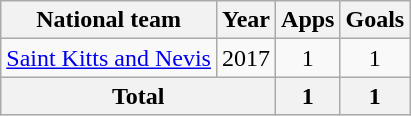<table class="wikitable" style="text-align: center;">
<tr>
<th>National team</th>
<th>Year</th>
<th>Apps</th>
<th>Goals</th>
</tr>
<tr>
<td rowspan="1"><a href='#'>Saint Kitts and Nevis</a></td>
<td>2017</td>
<td>1</td>
<td>1</td>
</tr>
<tr>
<th colspan=2>Total</th>
<th>1</th>
<th>1</th>
</tr>
</table>
